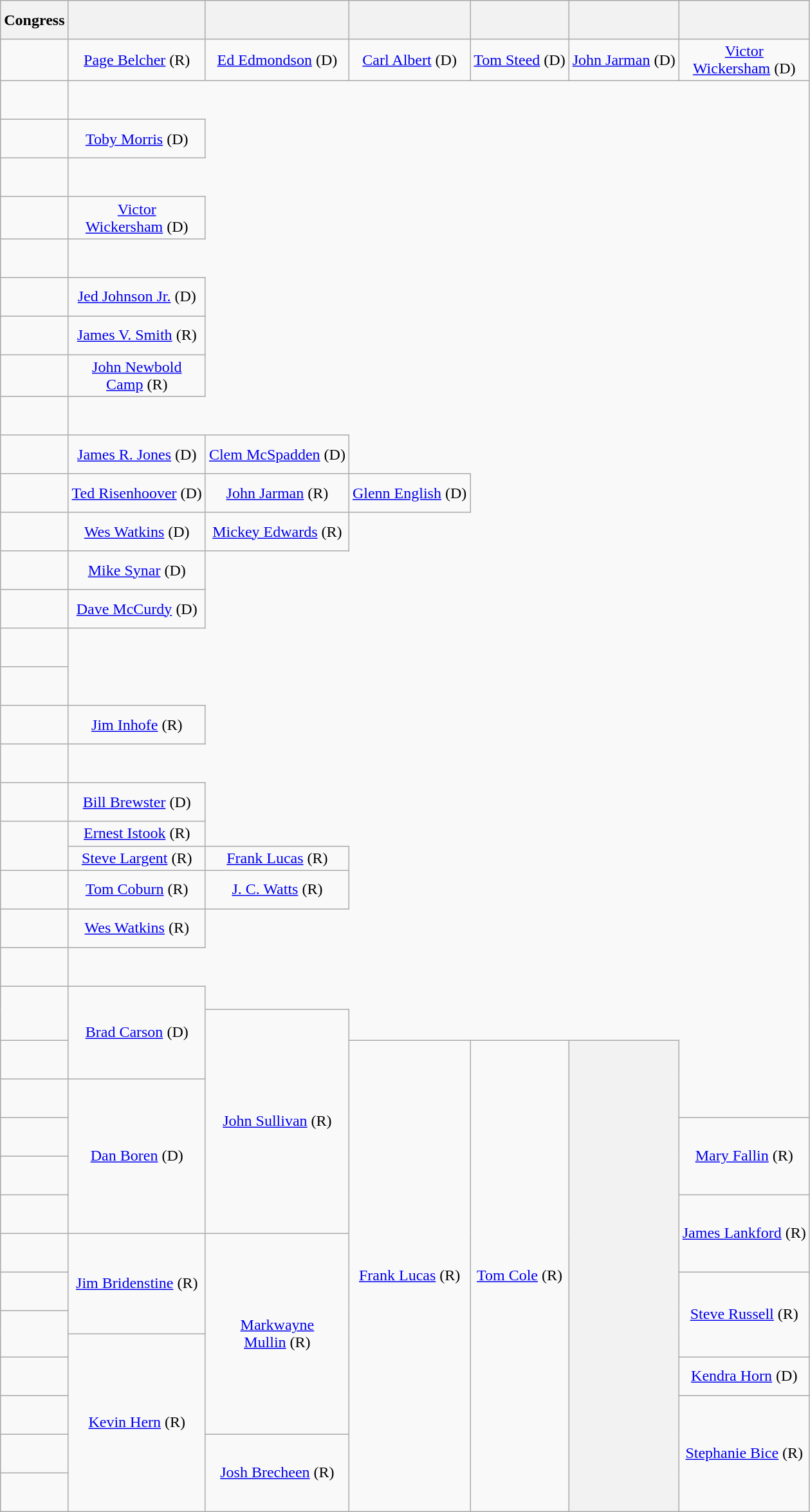<table class="wikitable sticky-header" style="text-align:center">
<tr style="height:2.5em">
<th>Congress</th>
<th></th>
<th></th>
<th></th>
<th></th>
<th></th>
<th></th>
</tr>
<tr style="height:2.5em">
<td><strong></strong> </td>
<td><a href='#'>Page Belcher</a> (R)</td>
<td><a href='#'>Ed Edmondson</a> (D)</td>
<td><a href='#'>Carl Albert</a> (D)</td>
<td><a href='#'>Tom Steed</a> (D)</td>
<td><a href='#'>John Jarman</a> (D)</td>
<td><a href='#'>Victor<br>Wickersham</a> (D)</td>
</tr>
<tr style="height:2.5em">
<td><strong></strong> </td>
</tr>
<tr style="height:2.5em">
<td><strong></strong> </td>
<td><a href='#'>Toby Morris</a> (D)</td>
</tr>
<tr style="height:2.5em">
<td><strong></strong> </td>
</tr>
<tr style="height:2.5em">
<td><strong></strong> </td>
<td><a href='#'>Victor<br>Wickersham</a> (D)</td>
</tr>
<tr style="height:2.5em">
<td><strong></strong> </td>
</tr>
<tr style="height:2.5em">
<td><strong></strong> </td>
<td><a href='#'>Jed Johnson Jr.</a> (D)</td>
</tr>
<tr style="height:2.5em">
<td><strong></strong> </td>
<td><a href='#'>James V. Smith</a> (R)</td>
</tr>
<tr style="height:2.5em">
<td><strong></strong> </td>
<td><a href='#'>John Newbold<br>Camp</a> (R)</td>
</tr>
<tr style="height:2.5em">
<td><strong></strong> </td>
</tr>
<tr style="height:2.5em">
<td><strong></strong> </td>
<td><a href='#'>James R. Jones</a> (D)</td>
<td><a href='#'>Clem McSpadden</a> (D)</td>
</tr>
<tr style="height:2.5em">
<td><strong></strong> </td>
<td><a href='#'>Ted Risenhoover</a> (D)</td>
<td><a href='#'>John Jarman</a> (R)</td>
<td><a href='#'>Glenn English</a> (D)</td>
</tr>
<tr style="height:2.5em">
<td><strong></strong> </td>
<td><a href='#'>Wes Watkins</a> (D)</td>
<td><a href='#'>Mickey Edwards</a> (R)</td>
</tr>
<tr style="height:2.5em">
<td><strong></strong> </td>
<td><a href='#'>Mike Synar</a> (D)</td>
</tr>
<tr style="height:2.5em">
<td><strong></strong> </td>
<td><a href='#'>Dave McCurdy</a> (D)</td>
</tr>
<tr style="height:2.5em">
<td><strong></strong> </td>
</tr>
<tr style="height:2.5em">
<td><strong></strong> </td>
</tr>
<tr style="height:2.5em">
<td><strong></strong> </td>
<td><a href='#'>Jim Inhofe</a> (R)</td>
</tr>
<tr style="height:2.5em">
<td><strong></strong> </td>
</tr>
<tr style="height:2.5em">
<td><strong></strong> </td>
<td><a href='#'>Bill Brewster</a> (D)</td>
</tr>
<tr style="height:1.5em">
<td rowspan=2><strong></strong> </td>
<td><a href='#'>Ernest Istook</a> (R)</td>
</tr>
<tr style="height:1.5em">
<td><a href='#'>Steve Largent</a> (R)</td>
<td><a href='#'>Frank Lucas</a> (R)</td>
</tr>
<tr style="height:2.5em">
<td><strong></strong> </td>
<td><a href='#'>Tom Coburn</a> (R)</td>
<td><a href='#'>J. C. Watts</a> (R)</td>
</tr>
<tr style="height:2.5em">
<td><strong></strong> </td>
<td><a href='#'>Wes Watkins</a> (R)</td>
</tr>
<tr style="height:2.5em">
<td><strong></strong> </td>
</tr>
<tr style="height:1.5em">
<td rowspan=2><strong></strong> </td>
<td rowspan=3 ><a href='#'>Brad Carson</a> (D)</td>
</tr>
<tr style="height:2em">
<td rowspan=6 ><a href='#'>John Sullivan</a> (R)</td>
</tr>
<tr style="height:2.5em">
<td><strong></strong> </td>
<td rowspan=13 ><a href='#'>Frank Lucas</a> (R)</td>
<td rowspan=13 ><a href='#'>Tom Cole</a> (R)</td>
<th rowspan=99></th>
</tr>
<tr style="height:2.5em">
<td><strong></strong> </td>
<td rowspan=4 ><a href='#'>Dan Boren</a> (D)</td>
</tr>
<tr style="height:2.5em">
<td><strong></strong> </td>
<td rowspan=2 ><a href='#'>Mary Fallin</a> (R)</td>
</tr>
<tr style="height:2.5em">
<td><strong></strong> </td>
</tr>
<tr style="height:2.5em">
<td><strong></strong> </td>
<td rowspan=2 ><a href='#'>James Lankford</a> (R)</td>
</tr>
<tr style="height:2.5em">
<td><strong></strong> </td>
<td rowspan=3 ><a href='#'>Jim Bridenstine</a> (R)</td>
<td rowspan=6 ><a href='#'>Markwayne<br>Mullin</a> (R)</td>
</tr>
<tr style="height:2.5em">
<td><strong></strong> </td>
<td rowspan=3 ><a href='#'>Steve Russell</a> (R)</td>
</tr>
<tr style="height:1.5em">
<td rowspan=2><strong></strong> </td>
</tr>
<tr style="height:1.5em">
<td rowspan=5 ><a href='#'>Kevin Hern</a> (R)</td>
</tr>
<tr style="height:2.5em">
<td><strong></strong> </td>
<td rowspan=1 ><a href='#'>Kendra Horn</a> (D)</td>
</tr>
<tr style="height:2.5em">
<td><strong></strong> </td>
<td rowspan=3 ><a href='#'>Stephanie Bice</a> (R)</td>
</tr>
<tr style="height:2.5em">
<td><strong></strong> </td>
<td rowspan=2 ><a href='#'>Josh Brecheen</a> (R)</td>
</tr>
<tr style="height:2.5em">
<td><strong></strong> </td>
</tr>
</table>
